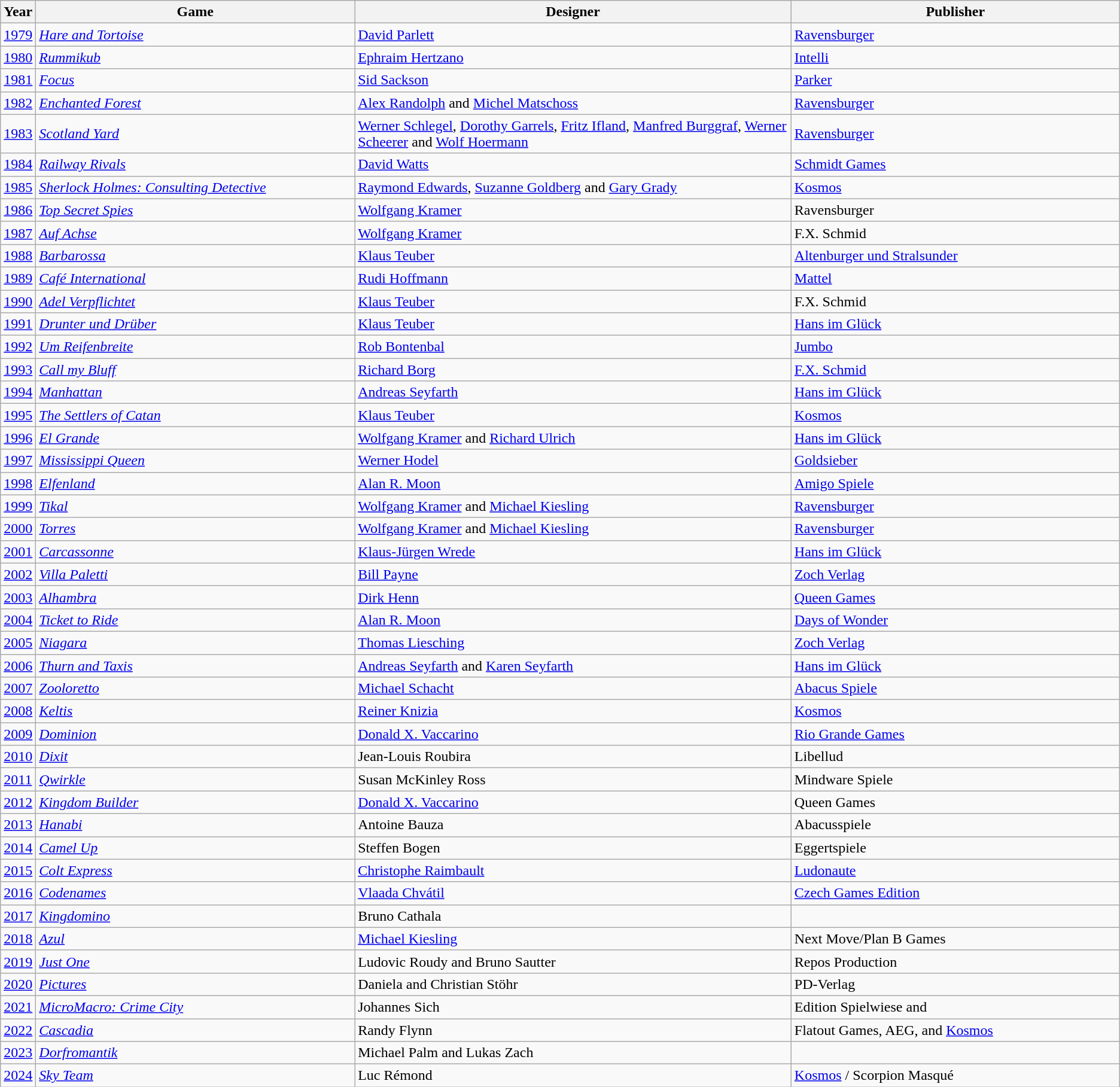<table class="wikitable sortable">
<tr>
<th style="width:1%;">Year</th>
<th style="width:29%;">Game</th>
<th style="width:40%;">Designer</th>
<th style="width:30%;">Publisher</th>
</tr>
<tr>
<td><a href='#'>1979</a></td>
<td><em><a href='#'>Hare and Tortoise</a></em></td>
<td><a href='#'>David Parlett</a></td>
<td><a href='#'>Ravensburger</a></td>
</tr>
<tr>
<td><a href='#'>1980</a></td>
<td><em><a href='#'>Rummikub</a></em></td>
<td><a href='#'>Ephraim Hertzano</a></td>
<td><a href='#'>Intelli</a></td>
</tr>
<tr>
<td><a href='#'>1981</a></td>
<td><a href='#'><em>Focus</em></a></td>
<td><a href='#'>Sid Sackson</a></td>
<td><a href='#'>Parker</a></td>
</tr>
<tr>
<td><a href='#'>1982</a></td>
<td><a href='#'><em>Enchanted Forest</em></a></td>
<td><a href='#'>Alex Randolph</a> and <a href='#'>Michel Matschoss</a></td>
<td><a href='#'>Ravensburger</a></td>
</tr>
<tr>
<td><a href='#'>1983</a></td>
<td><a href='#'><em>Scotland Yard</em></a></td>
<td><a href='#'>Werner Schlegel</a>, <a href='#'>Dorothy Garrels</a>, <a href='#'>Fritz Ifland</a>, <a href='#'>Manfred Burggraf</a>, <a href='#'>Werner Scheerer</a> and <a href='#'>Wolf Hoermann</a></td>
<td><a href='#'>Ravensburger</a></td>
</tr>
<tr>
<td><a href='#'>1984</a></td>
<td><em><a href='#'>Railway Rivals</a></em></td>
<td><a href='#'>David Watts</a></td>
<td><a href='#'>Schmidt Games</a></td>
</tr>
<tr>
<td><a href='#'>1985</a></td>
<td><a href='#'><em>Sherlock Holmes: Consulting Detective</em></a></td>
<td><a href='#'>Raymond Edwards</a>, <a href='#'>Suzanne Goldberg</a> and <a href='#'>Gary Grady</a></td>
<td><a href='#'>Kosmos</a></td>
</tr>
<tr>
<td><a href='#'>1986</a></td>
<td><em><a href='#'>Top Secret Spies</a></em></td>
<td><a href='#'>Wolfgang Kramer</a></td>
<td>Ravensburger</td>
</tr>
<tr>
<td><a href='#'>1987</a></td>
<td><em><a href='#'>Auf Achse</a></em></td>
<td><a href='#'>Wolfgang Kramer</a></td>
<td>F.X. Schmid</td>
</tr>
<tr>
<td><a href='#'>1988</a></td>
<td><a href='#'><em>Barbarossa</em></a></td>
<td><a href='#'>Klaus Teuber</a></td>
<td><a href='#'>Altenburger und Stralsunder</a></td>
</tr>
<tr>
<td><a href='#'>1989</a></td>
<td><em><a href='#'>Café International</a></em></td>
<td><a href='#'>Rudi Hoffmann</a></td>
<td><a href='#'>Mattel</a></td>
</tr>
<tr>
<td><a href='#'>1990</a></td>
<td><em><a href='#'>Adel Verpflichtet</a></em></td>
<td><a href='#'>Klaus Teuber</a></td>
<td>F.X. Schmid</td>
</tr>
<tr>
<td><a href='#'>1991</a></td>
<td><em><a href='#'>Drunter und Drüber</a></em></td>
<td><a href='#'>Klaus Teuber</a></td>
<td><a href='#'>Hans im Glück</a></td>
</tr>
<tr>
<td><a href='#'>1992</a></td>
<td><em><a href='#'>Um Reifenbreite</a></em></td>
<td><a href='#'>Rob Bontenbal</a></td>
<td><a href='#'>Jumbo</a></td>
</tr>
<tr>
<td><a href='#'>1993</a></td>
<td><a href='#'><em>Call my Bluff</em></a></td>
<td><a href='#'>Richard Borg</a></td>
<td><a href='#'>F.X. Schmid</a></td>
</tr>
<tr>
<td><a href='#'>1994</a></td>
<td><a href='#'><em>Manhattan</em></a></td>
<td><a href='#'>Andreas Seyfarth</a></td>
<td><a href='#'>Hans im Glück</a></td>
</tr>
<tr>
<td><a href='#'>1995</a></td>
<td Nowrap><em><a href='#'>The Settlers of Catan</a></em></td>
<td><a href='#'>Klaus Teuber</a></td>
<td><a href='#'>Kosmos</a></td>
</tr>
<tr>
<td><a href='#'>1996</a></td>
<td><em><a href='#'>El Grande</a></em></td>
<td><a href='#'>Wolfgang Kramer</a> and <a href='#'>Richard Ulrich</a></td>
<td><a href='#'>Hans im Glück</a></td>
</tr>
<tr>
<td><a href='#'>1997</a></td>
<td><a href='#'><em>Mississippi Queen</em></a></td>
<td><a href='#'>Werner Hodel</a></td>
<td><a href='#'>Goldsieber</a></td>
</tr>
<tr>
<td><a href='#'>1998</a></td>
<td><em><a href='#'>Elfenland</a></em></td>
<td><a href='#'>Alan R. Moon</a></td>
<td><a href='#'>Amigo Spiele</a></td>
</tr>
<tr>
<td><a href='#'>1999</a></td>
<td><a href='#'><em>Tikal</em></a></td>
<td><a href='#'>Wolfgang Kramer</a> and <a href='#'>Michael Kiesling</a></td>
<td><a href='#'>Ravensburger</a></td>
</tr>
<tr>
<td><a href='#'>2000</a></td>
<td><a href='#'><em>Torres</em></a></td>
<td><a href='#'>Wolfgang Kramer</a> and <a href='#'>Michael Kiesling</a></td>
<td><a href='#'>Ravensburger</a></td>
</tr>
<tr>
<td><a href='#'>2001</a></td>
<td><a href='#'><em>Carcassonne</em></a></td>
<td><a href='#'>Klaus-Jürgen Wrede</a></td>
<td><a href='#'>Hans im Glück</a></td>
</tr>
<tr>
<td><a href='#'>2002</a></td>
<td><em><a href='#'>Villa Paletti</a></em></td>
<td><a href='#'>Bill Payne</a></td>
<td><a href='#'>Zoch Verlag</a></td>
</tr>
<tr>
<td><a href='#'>2003</a></td>
<td><a href='#'><em>Alhambra</em></a></td>
<td><a href='#'>Dirk Henn</a></td>
<td><a href='#'>Queen Games</a></td>
</tr>
<tr>
<td><a href='#'>2004</a></td>
<td Nowrap><a href='#'><em>Ticket to Ride</em></a></td>
<td><a href='#'>Alan R. Moon</a></td>
<td><a href='#'>Days of Wonder</a></td>
</tr>
<tr>
<td><a href='#'>2005</a></td>
<td><a href='#'><em>Niagara</em></a></td>
<td><a href='#'>Thomas Liesching</a></td>
<td><a href='#'>Zoch Verlag</a></td>
</tr>
<tr>
<td><a href='#'>2006</a></td>
<td><a href='#'><em>Thurn and Taxis</em></a></td>
<td><a href='#'>Andreas Seyfarth</a> and <a href='#'>Karen Seyfarth</a></td>
<td><a href='#'>Hans im Glück</a></td>
</tr>
<tr>
<td><a href='#'>2007</a></td>
<td><em><a href='#'>Zooloretto</a></em></td>
<td><a href='#'>Michael Schacht</a></td>
<td><a href='#'>Abacus Spiele</a></td>
</tr>
<tr>
<td><a href='#'>2008</a></td>
<td><em><a href='#'>Keltis</a></em></td>
<td><a href='#'>Reiner Knizia</a></td>
<td><a href='#'>Kosmos</a></td>
</tr>
<tr>
<td><a href='#'>2009</a></td>
<td><a href='#'><em>Dominion</em></a></td>
<td><a href='#'>Donald X. Vaccarino</a></td>
<td><a href='#'>Rio Grande Games</a></td>
</tr>
<tr>
<td><a href='#'>2010</a></td>
<td><a href='#'><em>Dixit</em></a></td>
<td>Jean-Louis Roubira</td>
<td>Libellud</td>
</tr>
<tr>
<td><a href='#'>2011</a></td>
<td><em><a href='#'>Qwirkle</a></em></td>
<td>Susan McKinley Ross</td>
<td>Mindware Spiele</td>
</tr>
<tr>
<td><a href='#'>2012</a></td>
<td><em><a href='#'>Kingdom Builder</a></em></td>
<td><a href='#'>Donald X. Vaccarino</a></td>
<td>Queen Games</td>
</tr>
<tr>
<td><a href='#'>2013</a></td>
<td><a href='#'><em>Hanabi</em></a></td>
<td>Antoine Bauza</td>
<td>Abacusspiele</td>
</tr>
<tr>
<td><a href='#'>2014</a></td>
<td><em><a href='#'>Camel Up</a></em></td>
<td>Steffen Bogen</td>
<td>Eggertspiele</td>
</tr>
<tr>
<td><a href='#'>2015</a></td>
<td><em><a href='#'>Colt Express</a></em></td>
<td><a href='#'>Christophe Raimbault</a></td>
<td><a href='#'>Ludonaute</a></td>
</tr>
<tr>
<td><a href='#'>2016</a></td>
<td><a href='#'><em>Codenames</em></a></td>
<td><a href='#'>Vlaada Chvátil</a></td>
<td><a href='#'>Czech Games Edition</a></td>
</tr>
<tr>
<td><a href='#'>2017</a></td>
<td><em><a href='#'>Kingdomino</a></em></td>
<td>Bruno Cathala</td>
<td></td>
</tr>
<tr>
<td><a href='#'>2018</a></td>
<td><a href='#'><em>Azul</em></a></td>
<td><a href='#'>Michael Kiesling</a></td>
<td>Next Move/Plan B Games</td>
</tr>
<tr>
<td><a href='#'>2019</a></td>
<td><a href='#'><em>Just One</em></a></td>
<td>Ludovic Roudy and Bruno Sautter</td>
<td>Repos Production</td>
</tr>
<tr>
<td><a href='#'>2020</a></td>
<td><a href='#'><em>Pictures</em></a></td>
<td>Daniela and Christian Stöhr</td>
<td>PD-Verlag</td>
</tr>
<tr>
<td><a href='#'>2021</a></td>
<td><em><a href='#'>MicroMacro: Crime City</a></em></td>
<td>Johannes Sich</td>
<td>Edition Spielwiese and </td>
</tr>
<tr>
<td><a href='#'>2022</a></td>
<td><em><a href='#'>Cascadia</a></em></td>
<td>Randy Flynn</td>
<td>Flatout Games, AEG, and <a href='#'>Kosmos</a></td>
</tr>
<tr>
<td><a href='#'>2023</a></td>
<td><a href='#'><em>Dorfromantik</em></a></td>
<td>Michael Palm and Lukas Zach</td>
<td></td>
</tr>
<tr>
<td><a href='#'>2024</a></td>
<td><a href='#'><em>Sky Team</em></a></td>
<td>Luc Rémond</td>
<td><a href='#'>Kosmos</a> / Scorpion Masqué</td>
</tr>
</table>
